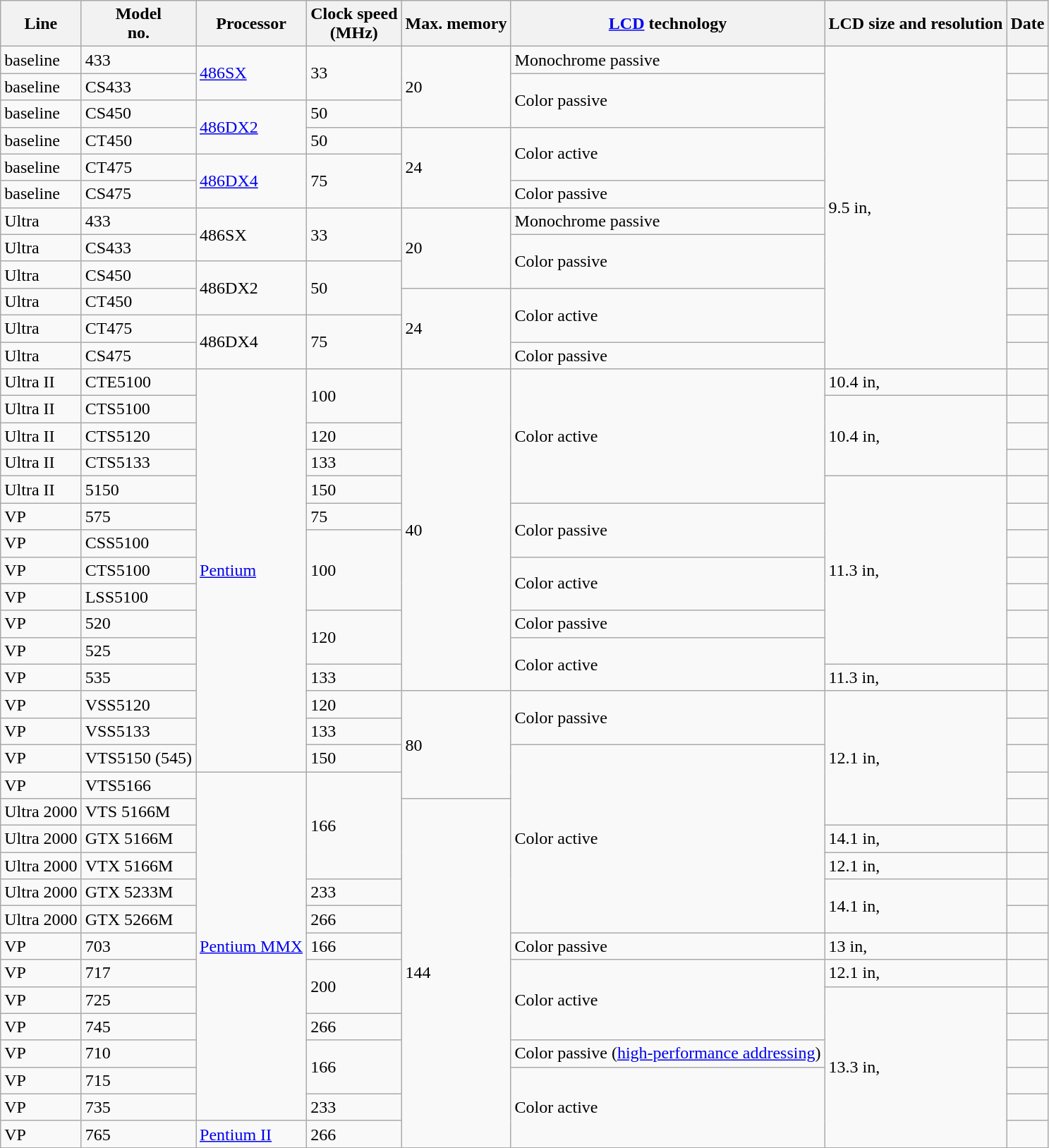<table class="wikitable sortable">
<tr>
<th>Line</th>
<th>Model<br>no.</th>
<th>Processor</th>
<th>Clock speed<br>(MHz)</th>
<th>Max. memory</th>
<th><a href='#'>LCD</a> technology</th>
<th>LCD size and resolution</th>
<th>Date</th>
</tr>
<tr>
<td>baseline</td>
<td>433</td>
<td rowspan="2"><a href='#'>486SX</a></td>
<td rowspan="2">33</td>
<td rowspan="3">20</td>
<td>Monochrome passive</td>
<td rowspan="12">9.5 in, </td>
<td></td>
</tr>
<tr>
<td>baseline</td>
<td>CS433</td>
<td rowspan="2">Color passive</td>
<td></td>
</tr>
<tr>
<td>baseline</td>
<td>CS450</td>
<td rowspan="2"><a href='#'>486DX2</a></td>
<td>50</td>
<td></td>
</tr>
<tr>
<td>baseline</td>
<td>CT450</td>
<td>50</td>
<td rowspan="3">24</td>
<td rowspan="2">Color active</td>
<td></td>
</tr>
<tr>
<td>baseline</td>
<td>CT475</td>
<td rowspan="2"><a href='#'>486DX4</a></td>
<td rowspan="2">75</td>
<td></td>
</tr>
<tr>
<td>baseline</td>
<td>CS475</td>
<td>Color passive</td>
<td></td>
</tr>
<tr>
<td>Ultra</td>
<td>433</td>
<td rowspan="2">486SX</td>
<td rowspan="2">33</td>
<td rowspan="3">20</td>
<td>Monochrome passive</td>
<td></td>
</tr>
<tr>
<td>Ultra</td>
<td>CS433</td>
<td rowspan="2">Color passive</td>
<td></td>
</tr>
<tr>
<td>Ultra</td>
<td>CS450</td>
<td rowspan="2">486DX2</td>
<td rowspan="2">50</td>
<td></td>
</tr>
<tr>
<td>Ultra</td>
<td>CT450</td>
<td rowspan="3">24</td>
<td rowspan="2">Color active</td>
<td></td>
</tr>
<tr>
<td>Ultra</td>
<td>CT475</td>
<td rowspan="2">486DX4</td>
<td rowspan="2">75</td>
<td></td>
</tr>
<tr>
<td>Ultra</td>
<td>CS475</td>
<td>Color passive</td>
<td></td>
</tr>
<tr>
<td>Ultra II</td>
<td>CTE5100</td>
<td rowspan="15"><a href='#'>Pentium</a></td>
<td rowspan="2">100</td>
<td rowspan="12">40</td>
<td rowspan="5">Color active</td>
<td>10.4 in, </td>
<td></td>
</tr>
<tr>
<td>Ultra II</td>
<td>CTS5100</td>
<td rowspan="3">10.4 in, </td>
<td></td>
</tr>
<tr>
<td>Ultra II</td>
<td>CTS5120</td>
<td>120</td>
<td></td>
</tr>
<tr>
<td>Ultra II</td>
<td>CTS5133</td>
<td>133</td>
<td></td>
</tr>
<tr>
<td>Ultra II</td>
<td>5150</td>
<td>150</td>
<td rowspan="7">11.3 in, </td>
<td></td>
</tr>
<tr>
<td>VP</td>
<td>575</td>
<td>75</td>
<td rowspan="2">Color passive</td>
<td></td>
</tr>
<tr>
<td>VP</td>
<td>CSS5100</td>
<td rowspan="3">100</td>
<td></td>
</tr>
<tr>
<td>VP</td>
<td>CTS5100</td>
<td rowspan="2">Color active</td>
<td></td>
</tr>
<tr>
<td>VP</td>
<td>LSS5100</td>
<td></td>
</tr>
<tr>
<td>VP</td>
<td>520</td>
<td rowspan="2">120</td>
<td>Color passive</td>
<td></td>
</tr>
<tr>
<td>VP</td>
<td>525</td>
<td rowspan="2">Color active</td>
<td></td>
</tr>
<tr>
<td>VP</td>
<td>535</td>
<td>133</td>
<td>11.3 in, </td>
<td></td>
</tr>
<tr>
<td>VP</td>
<td>VSS5120</td>
<td>120</td>
<td rowspan="4">80</td>
<td rowspan="2">Color passive</td>
<td rowspan="5">12.1 in, </td>
<td></td>
</tr>
<tr>
<td>VP</td>
<td>VSS5133</td>
<td>133</td>
<td></td>
</tr>
<tr>
<td>VP</td>
<td>VTS5150 (545)</td>
<td>150</td>
<td rowspan="7">Color active</td>
<td></td>
</tr>
<tr>
<td>VP</td>
<td>VTS5166</td>
<td rowspan="13"><a href='#'>Pentium MMX</a></td>
<td rowspan="4">166</td>
<td></td>
</tr>
<tr>
<td>Ultra 2000</td>
<td>VTS 5166M</td>
<td rowspan="13">144</td>
<td></td>
</tr>
<tr>
<td>Ultra 2000</td>
<td>GTX 5166M</td>
<td>14.1 in, </td>
<td></td>
</tr>
<tr>
<td>Ultra 2000</td>
<td>VTX 5166M</td>
<td>12.1 in, </td>
<td></td>
</tr>
<tr>
<td>Ultra 2000</td>
<td>GTX 5233M</td>
<td>233</td>
<td rowspan="2">14.1 in, </td>
<td></td>
</tr>
<tr>
<td>Ultra 2000</td>
<td>GTX 5266M</td>
<td>266</td>
<td></td>
</tr>
<tr>
<td>VP</td>
<td>703</td>
<td>166</td>
<td>Color passive</td>
<td>13 in, </td>
<td></td>
</tr>
<tr>
<td>VP</td>
<td>717</td>
<td rowspan="2">200</td>
<td rowspan="3">Color active</td>
<td>12.1 in, </td>
<td></td>
</tr>
<tr>
<td>VP</td>
<td>725</td>
<td rowspan="6">13.3 in, </td>
<td></td>
</tr>
<tr>
<td>VP</td>
<td>745</td>
<td>266</td>
<td></td>
</tr>
<tr>
<td>VP</td>
<td>710</td>
<td rowspan="2">166</td>
<td>Color passive (<a href='#'>high-performance addressing</a>)</td>
<td></td>
</tr>
<tr>
<td>VP</td>
<td>715</td>
<td rowspan="3">Color active</td>
<td></td>
</tr>
<tr>
<td>VP</td>
<td>735</td>
<td>233</td>
<td></td>
</tr>
<tr>
<td>VP</td>
<td>765</td>
<td><a href='#'>Pentium II</a></td>
<td>266</td>
<td></td>
</tr>
</table>
